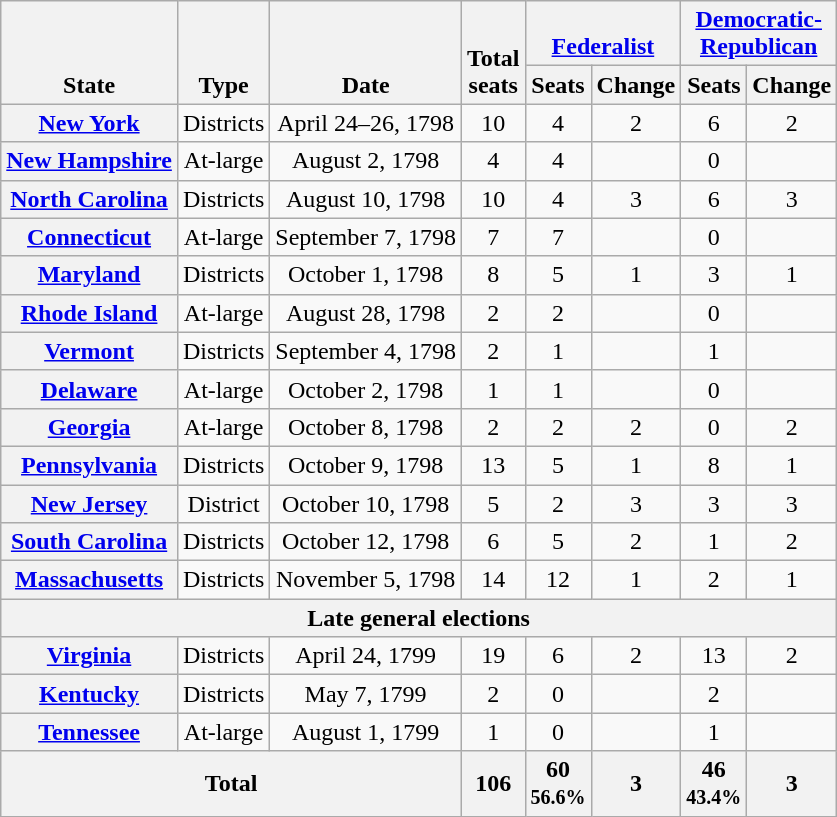<table class="wikitable sortable" style="text-align:center">
<tr valign=bottom>
<th rowspan=2>State</th>
<th rowspan=2>Type</th>
<th rowspan=2>Date</th>
<th rowspan=2>Total<br>seats</th>
<th colspan=2 ><a href='#'>Federalist</a></th>
<th colspan=2 ><a href='#'>Democratic-<br>Republican</a></th>
</tr>
<tr>
<th>Seats</th>
<th>Change</th>
<th>Seats</th>
<th>Change</th>
</tr>
<tr>
<th><a href='#'>New York</a></th>
<td>Districts</td>
<td>April 24–26, 1798</td>
<td>10</td>
<td>4</td>
<td>2</td>
<td>6</td>
<td>2</td>
</tr>
<tr>
<th><a href='#'>New Hampshire</a></th>
<td>At-large</td>
<td>August 2, 1798</td>
<td>4</td>
<td>4</td>
<td></td>
<td>0</td>
<td></td>
</tr>
<tr>
<th><a href='#'>North Carolina</a></th>
<td>Districts</td>
<td>August 10, 1798</td>
<td>10</td>
<td>4</td>
<td>3</td>
<td>6</td>
<td>3</td>
</tr>
<tr>
<th><a href='#'>Connecticut</a></th>
<td>At-large</td>
<td>September 7, 1798</td>
<td>7</td>
<td>7</td>
<td></td>
<td>0</td>
<td></td>
</tr>
<tr>
<th><a href='#'>Maryland</a></th>
<td>Districts</td>
<td>October 1, 1798</td>
<td>8</td>
<td>5</td>
<td>1</td>
<td>3</td>
<td>1</td>
</tr>
<tr>
<th><a href='#'>Rhode Island</a></th>
<td>At-large</td>
<td>August 28, 1798</td>
<td>2</td>
<td>2</td>
<td></td>
<td>0</td>
<td></td>
</tr>
<tr>
<th><a href='#'>Vermont</a></th>
<td>Districts</td>
<td>September 4, 1798</td>
<td>2</td>
<td>1</td>
<td></td>
<td>1</td>
<td></td>
</tr>
<tr>
<th><a href='#'>Delaware</a></th>
<td>At-large</td>
<td>October 2, 1798</td>
<td>1</td>
<td>1</td>
<td></td>
<td>0</td>
<td></td>
</tr>
<tr>
<th><a href='#'>Georgia</a></th>
<td>At-large</td>
<td>October 8, 1798</td>
<td>2</td>
<td>2</td>
<td>2</td>
<td>0</td>
<td>2</td>
</tr>
<tr>
<th><a href='#'>Pennsylvania</a></th>
<td>Districts</td>
<td>October 9, 1798</td>
<td>13</td>
<td>5</td>
<td>1</td>
<td>8</td>
<td>1</td>
</tr>
<tr>
<th><a href='#'>New Jersey</a></th>
<td>District</td>
<td>October 10, 1798</td>
<td>5</td>
<td>2</td>
<td>3</td>
<td>3</td>
<td>3</td>
</tr>
<tr>
<th><a href='#'>South Carolina</a></th>
<td>Districts</td>
<td>October 12, 1798</td>
<td>6</td>
<td>5</td>
<td>2</td>
<td>1</td>
<td>2</td>
</tr>
<tr>
<th><a href='#'>Massachusetts</a></th>
<td>Districts</td>
<td>November 5, 1798</td>
<td>14</td>
<td>12</td>
<td>1</td>
<td>2</td>
<td>1</td>
</tr>
<tr>
<th colspan=8>Late general elections </th>
</tr>
<tr>
<th><a href='#'>Virginia</a></th>
<td>Districts</td>
<td>April 24, 1799</td>
<td>19</td>
<td>6</td>
<td>2</td>
<td>13</td>
<td>2</td>
</tr>
<tr>
<th><a href='#'>Kentucky</a></th>
<td>Districts</td>
<td>May 7, 1799</td>
<td>2</td>
<td>0</td>
<td></td>
<td>2</td>
<td></td>
</tr>
<tr>
<th><a href='#'>Tennessee</a></th>
<td>At-large</td>
<td>August 1, 1799</td>
<td>1</td>
<td>0</td>
<td></td>
<td>1</td>
<td></td>
</tr>
<tr>
<th colspan=3>Total</th>
<th>106</th>
<th>60<br><small>56.6%</small></th>
<th>3</th>
<th>46<br><small>43.4%</small></th>
<th>3</th>
</tr>
</table>
